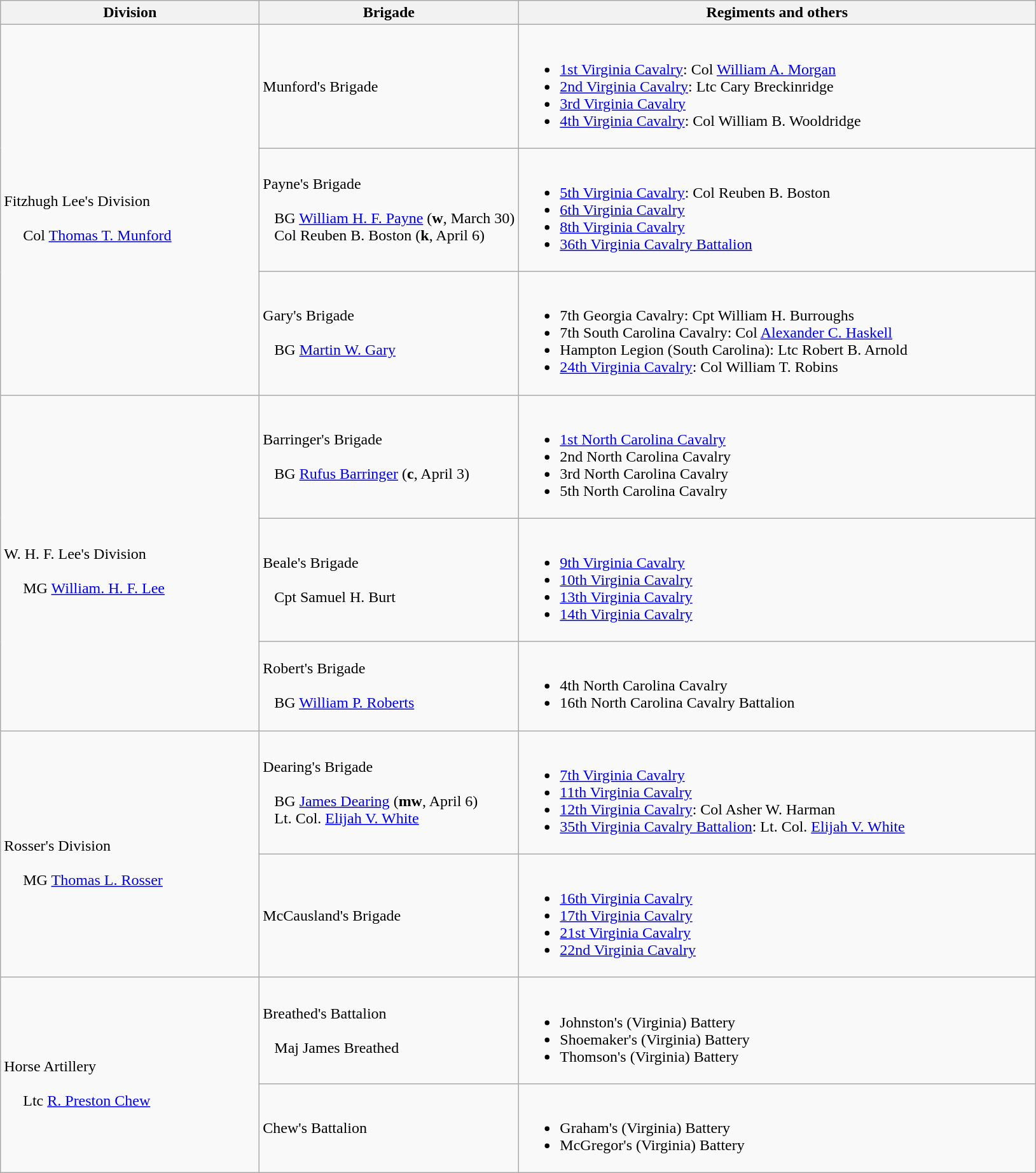<table class="wikitable">
<tr>
<th style="width:25%;">Division</th>
<th style="width:25%;">Brigade</th>
<th>Regiments and others</th>
</tr>
<tr>
<td rowspan=3><br>Fitzhugh Lee's Division<br><br>    
Col <a href='#'>Thomas T. Munford</a></td>
<td>Munford's Brigade</td>
<td><br><ul><li><a href='#'>1st Virginia Cavalry</a>: Col <a href='#'>William A. Morgan</a></li><li><a href='#'>2nd Virginia Cavalry</a>: Ltc Cary Breckinridge</li><li><a href='#'>3rd Virginia Cavalry</a></li><li><a href='#'>4th Virginia Cavalry</a>: Col William B. Wooldridge</li></ul></td>
</tr>
<tr>
<td>Payne's Brigade<br><br>  
BG <a href='#'>William H. F. Payne</a> (<strong>w</strong>, March 30)
<br>  
Col Reuben B. Boston (<strong>k</strong>, April 6)</td>
<td><br><ul><li><a href='#'>5th Virginia Cavalry</a>: Col Reuben B. Boston</li><li><a href='#'>6th Virginia Cavalry</a></li><li><a href='#'>8th Virginia Cavalry</a></li><li><a href='#'>36th Virginia Cavalry Battalion</a></li></ul></td>
</tr>
<tr>
<td>Gary's Brigade<br><br>  
BG <a href='#'>Martin W. Gary</a></td>
<td><br><ul><li>7th Georgia Cavalry: Cpt William H. Burroughs</li><li>7th South Carolina Cavalry: Col <a href='#'>Alexander C. Haskell</a></li><li>Hampton Legion (South Carolina): Ltc Robert B. Arnold</li><li><a href='#'>24th Virginia Cavalry</a>: Col William T. Robins</li></ul></td>
</tr>
<tr>
<td rowspan=3><br>W. H. F. Lee's Division<br><br>    
MG <a href='#'>William. H. F. Lee</a></td>
<td>Barringer's Brigade<br><br>  
BG <a href='#'>Rufus Barringer</a> (<strong>c</strong>, April 3)</td>
<td><br><ul><li><a href='#'>1st North Carolina Cavalry</a></li><li>2nd North Carolina Cavalry</li><li>3rd North Carolina Cavalry</li><li>5th North Carolina Cavalry</li></ul></td>
</tr>
<tr>
<td>Beale's Brigade<br><br>  
Cpt Samuel H. Burt</td>
<td><br><ul><li><a href='#'>9th Virginia Cavalry</a></li><li><a href='#'>10th Virginia Cavalry</a></li><li><a href='#'>13th Virginia Cavalry</a></li><li><a href='#'>14th Virginia Cavalry</a></li></ul></td>
</tr>
<tr>
<td>Robert's Brigade<br><br>  
BG <a href='#'>William P. Roberts</a></td>
<td><br><ul><li>4th North Carolina Cavalry</li><li>16th North Carolina Cavalry Battalion</li></ul></td>
</tr>
<tr>
<td rowspan=2><br>Rosser's Division<br><br>    
MG <a href='#'>Thomas L. Rosser</a></td>
<td>Dearing's Brigade<br><br>  
BG <a href='#'>James Dearing</a> (<strong>mw</strong>, April 6)
<br>  
Lt. Col. <a href='#'>Elijah V. White</a></td>
<td><br><ul><li><a href='#'>7th Virginia Cavalry</a></li><li><a href='#'>11th Virginia Cavalry</a></li><li><a href='#'>12th Virginia Cavalry</a>: Col Asher W. Harman</li><li><a href='#'>35th Virginia Cavalry Battalion</a>: Lt. Col. <a href='#'>Elijah V. White</a></li></ul></td>
</tr>
<tr>
<td>McCausland's Brigade</td>
<td><br><ul><li><a href='#'>16th Virginia Cavalry</a></li><li><a href='#'>17th Virginia Cavalry</a></li><li><a href='#'>21st Virginia Cavalry</a></li><li><a href='#'>22nd Virginia Cavalry</a></li></ul></td>
</tr>
<tr>
<td rowspan=2><br>Horse Artillery<br><br>    
Ltc <a href='#'>R. Preston Chew</a></td>
<td>Breathed's Battalion<br><br>  
Maj James Breathed</td>
<td><br><ul><li>Johnston's (Virginia) Battery</li><li>Shoemaker's (Virginia) Battery</li><li>Thomson's (Virginia) Battery</li></ul></td>
</tr>
<tr>
<td>Chew's Battalion</td>
<td><br><ul><li>Graham's (Virginia) Battery</li><li>McGregor's (Virginia) Battery</li></ul></td>
</tr>
</table>
